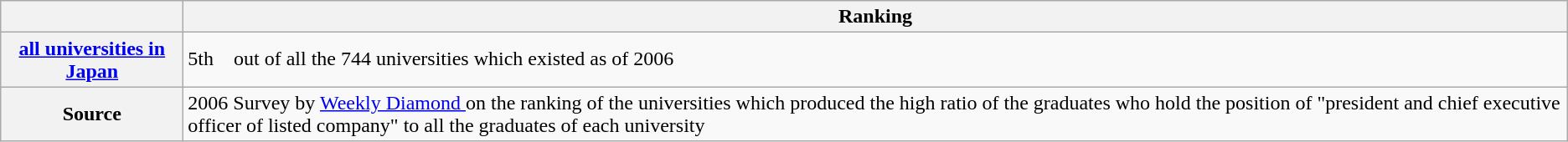<table class="wikitable">
<tr>
<th></th>
<th>Ranking</th>
</tr>
<tr>
<th><a href='#'>all universities in Japan</a></th>
<td>5th　out of all the 744 universities which existed as of 2006</td>
</tr>
<tr>
<th>Source</th>
<td>2006 Survey by <a href='#'>Weekly Diamond </a> on the ranking of the universities which produced the high ratio of the graduates who hold the position of "president and chief executive officer of listed company" to all the graduates of each university</td>
</tr>
</table>
